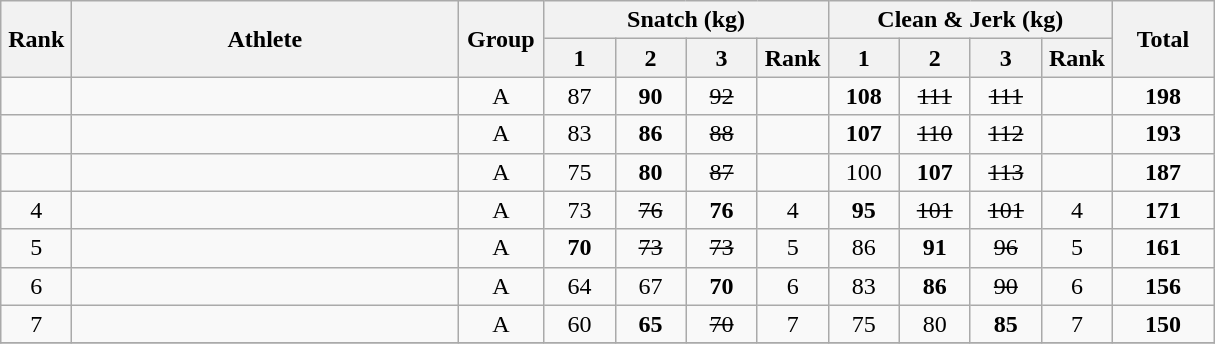<table class = "wikitable" style="text-align:center;">
<tr>
<th rowspan=2 width=40>Rank</th>
<th rowspan=2 width=250>Athlete</th>
<th rowspan=2 width=50>Group</th>
<th colspan=4>Snatch (kg)</th>
<th colspan=4>Clean & Jerk (kg)</th>
<th rowspan=2 width=60>Total</th>
</tr>
<tr>
<th width=40>1</th>
<th width=40>2</th>
<th width=40>3</th>
<th width=40>Rank</th>
<th width=40>1</th>
<th width=40>2</th>
<th width=40>3</th>
<th width=40>Rank</th>
</tr>
<tr>
<td></td>
<td align=left></td>
<td>A</td>
<td>87</td>
<td><strong>90</strong></td>
<td><s>92</s></td>
<td></td>
<td><strong>108</strong></td>
<td><s>111</s></td>
<td><s>111</s></td>
<td></td>
<td><strong>198</strong></td>
</tr>
<tr>
<td></td>
<td align=left></td>
<td>A</td>
<td>83</td>
<td><strong>86</strong></td>
<td><s>88</s></td>
<td></td>
<td><strong>107</strong></td>
<td><s>110</s></td>
<td><s>112</s></td>
<td></td>
<td><strong>193</strong></td>
</tr>
<tr>
<td></td>
<td align=left></td>
<td>A</td>
<td>75</td>
<td><strong>80</strong></td>
<td><s>87</s></td>
<td></td>
<td>100</td>
<td><strong>107</strong></td>
<td><s>113</s></td>
<td></td>
<td><strong>187</strong></td>
</tr>
<tr>
<td>4</td>
<td align=left></td>
<td>A</td>
<td>73</td>
<td><s>76</s></td>
<td><strong>76</strong></td>
<td>4</td>
<td><strong>95</strong></td>
<td><s>101</s></td>
<td><s>101</s></td>
<td>4</td>
<td><strong>171</strong></td>
</tr>
<tr>
<td>5</td>
<td align=left></td>
<td>A</td>
<td><strong>70</strong></td>
<td><s>73</s></td>
<td><s>73</s></td>
<td>5</td>
<td>86</td>
<td><strong>91</strong></td>
<td><s>96</s></td>
<td>5</td>
<td><strong>161</strong></td>
</tr>
<tr>
<td>6</td>
<td align=left></td>
<td>A</td>
<td>64</td>
<td>67</td>
<td><strong>70</strong></td>
<td>6</td>
<td>83</td>
<td><strong>86</strong></td>
<td><s>90</s></td>
<td>6</td>
<td><strong>156</strong></td>
</tr>
<tr>
<td>7</td>
<td align=left></td>
<td>A</td>
<td>60</td>
<td><strong>65</strong></td>
<td><s>70</s></td>
<td>7</td>
<td>75</td>
<td>80</td>
<td><strong>85</strong></td>
<td>7</td>
<td><strong>150</strong></td>
</tr>
<tr>
</tr>
</table>
